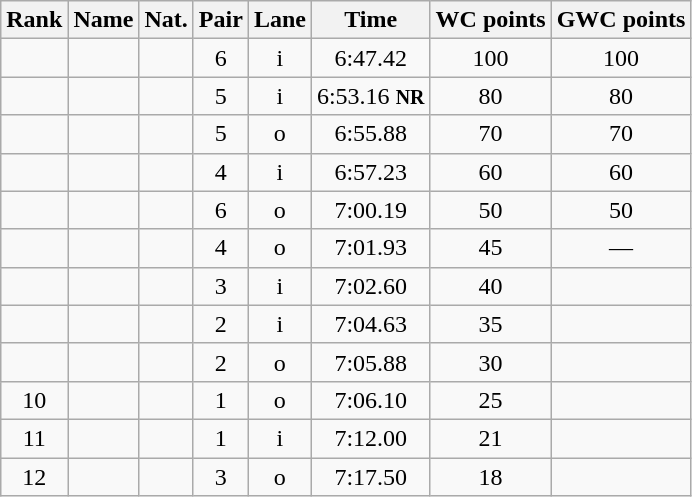<table class="wikitable sortable" style="text-align:center">
<tr>
<th>Rank</th>
<th>Name</th>
<th>Nat.</th>
<th>Pair</th>
<th>Lane</th>
<th>Time</th>
<th>WC points</th>
<th>GWC points</th>
</tr>
<tr>
<td></td>
<td align=left></td>
<td></td>
<td>6</td>
<td>i</td>
<td>6:47.42</td>
<td>100</td>
<td>100</td>
</tr>
<tr>
<td></td>
<td align=left></td>
<td></td>
<td>5</td>
<td>i</td>
<td>6:53.16 <strong><small>NR</small></strong></td>
<td>80</td>
<td>80</td>
</tr>
<tr>
<td></td>
<td align=left></td>
<td></td>
<td>5</td>
<td>o</td>
<td>6:55.88</td>
<td>70</td>
<td>70</td>
</tr>
<tr>
<td></td>
<td align=left></td>
<td></td>
<td>4</td>
<td>i</td>
<td>6:57.23</td>
<td>60</td>
<td>60</td>
</tr>
<tr>
<td></td>
<td align=left></td>
<td></td>
<td>6</td>
<td>o</td>
<td>7:00.19</td>
<td>50</td>
<td>50</td>
</tr>
<tr>
<td></td>
<td align=left></td>
<td></td>
<td>4</td>
<td>o</td>
<td>7:01.93</td>
<td>45</td>
<td>—</td>
</tr>
<tr>
<td></td>
<td align=left></td>
<td></td>
<td>3</td>
<td>i</td>
<td>7:02.60</td>
<td>40</td>
<td></td>
</tr>
<tr>
<td></td>
<td align=left></td>
<td></td>
<td>2</td>
<td>i</td>
<td>7:04.63</td>
<td>35</td>
<td></td>
</tr>
<tr>
<td></td>
<td align=left></td>
<td></td>
<td>2</td>
<td>o</td>
<td>7:05.88</td>
<td>30</td>
<td></td>
</tr>
<tr>
<td>10</td>
<td align=left></td>
<td></td>
<td>1</td>
<td>o</td>
<td>7:06.10</td>
<td>25</td>
<td></td>
</tr>
<tr>
<td>11</td>
<td align=left></td>
<td></td>
<td>1</td>
<td>i</td>
<td>7:12.00</td>
<td>21</td>
<td></td>
</tr>
<tr>
<td>12</td>
<td align=left></td>
<td></td>
<td>3</td>
<td>o</td>
<td>7:17.50</td>
<td>18</td>
<td></td>
</tr>
</table>
